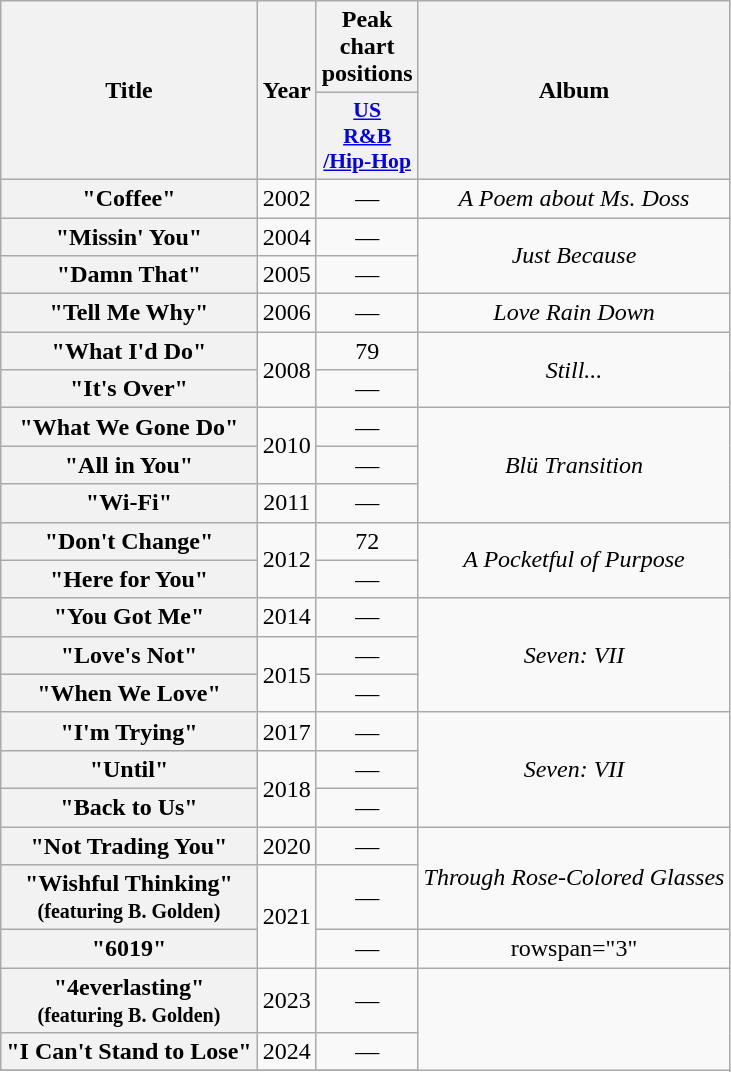<table class="wikitable plainrowheaders" style="text-align:center;">
<tr>
<th scope="col" rowspan="2">Title</th>
<th scope="col" rowspan="2">Year</th>
<th scope="col" colspan="1">Peak chart positions</th>
<th scope="col" rowspan="2">Album</th>
</tr>
<tr>
<th scope="col" style="width:3em;font-size:90%;"><a href='#'>US<br>R&B<br>/Hip-Hop</a></th>
</tr>
<tr>
<th scope="row">"Coffee"</th>
<td>2002</td>
<td>—</td>
<td rowspan="1"><em>A Poem about Ms. Doss</em></td>
</tr>
<tr>
<th scope="row">"Missin' You"</th>
<td>2004</td>
<td>—</td>
<td rowspan="2"><em>Just Because</em></td>
</tr>
<tr>
<th scope="row">"Damn That"</th>
<td>2005</td>
<td>—</td>
</tr>
<tr>
<th scope="row">"Tell Me Why"</th>
<td>2006</td>
<td>—</td>
<td><em>Love Rain Down</em></td>
</tr>
<tr>
<th scope="row">"What I'd Do"</th>
<td rowspan="2">2008</td>
<td>79</td>
<td rowspan="2"><em>Still...</em></td>
</tr>
<tr>
<th scope="row">"It's Over"</th>
<td>—</td>
</tr>
<tr>
<th scope="row">"What We Gone Do"</th>
<td rowspan="2">2010</td>
<td>—</td>
<td rowspan="3"><em>Blü Transition</em></td>
</tr>
<tr>
<th scope="row">"All in You"</th>
<td>—</td>
</tr>
<tr>
<th scope="row">"Wi-Fi"</th>
<td>2011</td>
<td>—</td>
</tr>
<tr>
<th scope="row">"Don't Change"</th>
<td rowspan="2">2012</td>
<td>72</td>
<td rowspan="2"><em>A Pocketful of Purpose</em></td>
</tr>
<tr>
<th scope="row">"Here for You"</th>
<td>—</td>
</tr>
<tr>
<th scope="row">"You Got Me"</th>
<td>2014</td>
<td>—</td>
<td rowspan="3"><em>Seven: VII</em></td>
</tr>
<tr>
<th scope="row">"Love's Not"</th>
<td rowspan="2">2015</td>
<td>—</td>
</tr>
<tr>
<th scope="row">"When We Love"</th>
<td>—</td>
</tr>
<tr>
<th scope="row">"I'm Trying"</th>
<td>2017</td>
<td>—</td>
<td rowspan="3"><em>Seven: VII</em></td>
</tr>
<tr>
<th scope="row">"Until"</th>
<td rowspan="2">2018</td>
<td>—</td>
</tr>
<tr>
<th scope="row">"Back to Us"</th>
<td>—</td>
</tr>
<tr>
<th scope="row">"Not Trading You"</th>
<td>2020</td>
<td>—</td>
<td rowspan="2"><em>Through Rose-Colored Glasses</em></td>
</tr>
<tr>
<th scope="row">"Wishful Thinking"<br><small>(featuring B. Golden)</small></th>
<td rowspan="2">2021</td>
<td>—</td>
</tr>
<tr>
<th scope="row">"6019"</th>
<td>—</td>
<td>rowspan="3" </td>
</tr>
<tr>
<th scope="row">"4everlasting"<br><small>(featuring B. Golden)</small></th>
<td>2023</td>
<td>—</td>
</tr>
<tr>
<th scope="row">"I Can't Stand to Lose"</th>
<td>2024</td>
<td>—</td>
</tr>
<tr>
</tr>
</table>
